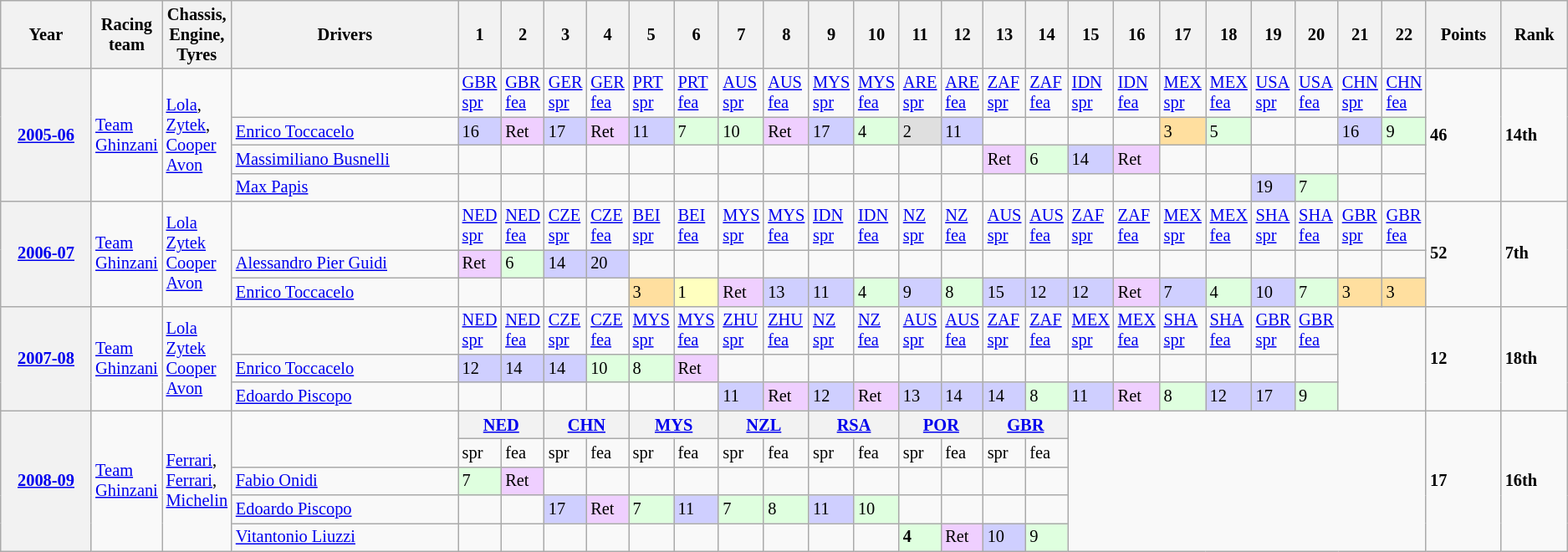<table class="wikitable" style="font-size: 85%">
<tr>
<th>Year</th>
<th width="4%">Racing<br>team</th>
<th width="4%">Chassis,<br>Engine,<br>Tyres</th>
<th>Drivers</th>
<th width="2%">1</th>
<th width="2%">2</th>
<th width="2%">3</th>
<th width="2%">4</th>
<th width="2%">5</th>
<th width="2%">6</th>
<th width="2%">7</th>
<th width="2%">8</th>
<th width="2%">9</th>
<th width="2%">10</th>
<th width="2%">11</th>
<th width="2%">12</th>
<th width="2%">13</th>
<th width="2%">14</th>
<th width="2%">15</th>
<th width="2%">16</th>
<th width="2%">17</th>
<th width="2%">18</th>
<th width="2%">19</th>
<th width="2%">20</th>
<th width="2%">21</th>
<th width="2%">22</th>
<th>Points</th>
<th>Rank</th>
</tr>
<tr>
<th rowspan=4><a href='#'>2005-06</a></th>
<td rowspan=4><a href='#'>Team Ghinzani</a></td>
<td rowspan=4><a href='#'>Lola</a>,<br><a href='#'>Zytek</a>,<br><a href='#'>Cooper Avon</a></td>
<td></td>
<td><a href='#'>GBR spr</a></td>
<td><a href='#'>GBR fea</a></td>
<td><a href='#'>GER spr</a></td>
<td><a href='#'>GER fea</a></td>
<td><a href='#'>PRT spr</a></td>
<td><a href='#'>PRT fea</a></td>
<td><a href='#'>AUS spr</a></td>
<td><a href='#'>AUS fea</a></td>
<td><a href='#'>MYS spr</a></td>
<td><a href='#'>MYS fea</a></td>
<td><a href='#'>ARE spr</a></td>
<td><a href='#'>ARE fea</a></td>
<td><a href='#'>ZAF spr</a></td>
<td><a href='#'>ZAF fea</a></td>
<td><a href='#'>IDN spr</a></td>
<td><a href='#'>IDN fea</a></td>
<td><a href='#'>MEX spr</a></td>
<td><a href='#'>MEX fea</a></td>
<td><a href='#'>USA spr</a></td>
<td><a href='#'>USA fea</a></td>
<td><a href='#'>CHN spr</a></td>
<td><a href='#'>CHN fea</a></td>
<td rowspan=4><strong>46</strong></td>
<td rowspan=4><strong>14th</strong></td>
</tr>
<tr>
<td><a href='#'>Enrico Toccacelo</a></td>
<td style="background:#CFCFFF;">16</td>
<td style="background:#EFCFFF;">Ret</td>
<td style="background:#CFCFFF;">17</td>
<td style="background:#EFCFFF;">Ret</td>
<td style="background:#CFCFFF;">11</td>
<td style="background:#DFFFDF;">7</td>
<td style="background:#DFFFDF;">10</td>
<td style="background:#EFCFFF;">Ret</td>
<td style="background:#CFCFFF;">17</td>
<td style="background:#DFFFDF;">4</td>
<td style="background:#DFDFDF;">2</td>
<td style="background:#CFCFFF;">11</td>
<td></td>
<td></td>
<td></td>
<td></td>
<td style="background:#FFDF9F;">3</td>
<td style="background:#DFFFDF;">5</td>
<td></td>
<td></td>
<td style="background:#CFCFFF;">16</td>
<td style="background:#DFFFDF;">9</td>
</tr>
<tr>
<td><a href='#'>Massimiliano Busnelli</a></td>
<td></td>
<td></td>
<td></td>
<td></td>
<td></td>
<td></td>
<td></td>
<td></td>
<td></td>
<td></td>
<td></td>
<td></td>
<td style="background:#EFCFFF;">Ret</td>
<td style="background:#DFFFDF;">6</td>
<td style="background:#CFCFFF;">14</td>
<td style="background:#EFCFFF;">Ret</td>
<td></td>
<td></td>
<td></td>
<td></td>
<td></td>
<td></td>
</tr>
<tr>
<td><a href='#'>Max Papis</a></td>
<td></td>
<td></td>
<td></td>
<td></td>
<td></td>
<td></td>
<td></td>
<td></td>
<td></td>
<td></td>
<td></td>
<td></td>
<td></td>
<td></td>
<td></td>
<td></td>
<td></td>
<td></td>
<td style="background:#CFCFFF;">19</td>
<td style="background:#DFFFDF;">7</td>
<td></td>
<td></td>
</tr>
<tr>
<th rowspan=3><a href='#'>2006-07</a></th>
<td rowspan=3><a href='#'>Team Ghinzani</a></td>
<td rowspan=3><a href='#'>Lola</a><br><a href='#'>Zytek</a><br><a href='#'>Cooper Avon</a></td>
<td></td>
<td><a href='#'>NED spr</a></td>
<td><a href='#'>NED fea</a></td>
<td><a href='#'>CZE spr</a></td>
<td><a href='#'>CZE fea</a></td>
<td><a href='#'>BEI spr</a></td>
<td><a href='#'>BEI fea</a></td>
<td><a href='#'>MYS spr</a></td>
<td><a href='#'>MYS fea</a></td>
<td><a href='#'>IDN spr</a></td>
<td><a href='#'>IDN fea</a></td>
<td><a href='#'>NZ spr</a></td>
<td><a href='#'>NZ fea</a></td>
<td><a href='#'>AUS spr</a></td>
<td><a href='#'>AUS fea</a></td>
<td><a href='#'>ZAF spr</a></td>
<td><a href='#'>ZAF fea</a></td>
<td><a href='#'>MEX spr</a></td>
<td><a href='#'>MEX fea</a></td>
<td><a href='#'>SHA spr</a></td>
<td><a href='#'>SHA fea</a></td>
<td><a href='#'>GBR spr</a></td>
<td><a href='#'>GBR fea</a></td>
<td rowspan=3><strong>52</strong></td>
<td rowspan=3><strong>7th</strong></td>
</tr>
<tr>
<td><a href='#'>Alessandro Pier Guidi</a></td>
<td style="background:#EFCFFF;">Ret</td>
<td style="background:#DFFFDF;">6</td>
<td style="background:#CFCFFF;">14</td>
<td style="background:#CFCFFF;">20</td>
<td></td>
<td></td>
<td></td>
<td></td>
<td></td>
<td></td>
<td></td>
<td></td>
<td></td>
<td></td>
<td></td>
<td></td>
<td></td>
<td></td>
<td></td>
<td></td>
<td></td>
<td></td>
</tr>
<tr>
<td><a href='#'>Enrico Toccacelo</a></td>
<td></td>
<td></td>
<td></td>
<td></td>
<td style="background:#FFDF9F;">3</td>
<td style="background:#FFFFBF;">1</td>
<td style="background:#EFCFFF;">Ret</td>
<td style="background:#CFCFFF;">13</td>
<td style="background:#CFCFFF;">11</td>
<td style="background:#DFFFDF;">4</td>
<td style="background:#CFCFFF;">9</td>
<td style="background:#DFFFDF;">8</td>
<td style="background:#CFCFFF;">15</td>
<td style="background:#CFCFFF;">12</td>
<td style="background:#CFCFFF;">12</td>
<td style="background:#EFCFFF;">Ret</td>
<td style="background:#CFCFFF;">7</td>
<td style="background:#DFFFDF;">4</td>
<td style="background:#CFCFFF;">10</td>
<td style="background:#DFFFDF;">7</td>
<td style="background:#FFDF9F;">3</td>
<td style="background:#FFDF9F;">3</td>
</tr>
<tr>
<th rowspan=3><a href='#'>2007-08</a></th>
<td rowspan=3><a href='#'>Team Ghinzani</a></td>
<td rowspan=3><a href='#'>Lola</a><br><a href='#'>Zytek</a><br><a href='#'>Cooper Avon</a></td>
<td></td>
<td><a href='#'>NED spr</a></td>
<td><a href='#'>NED fea</a></td>
<td><a href='#'>CZE spr</a></td>
<td><a href='#'>CZE fea</a></td>
<td><a href='#'>MYS spr</a></td>
<td><a href='#'>MYS fea</a></td>
<td><a href='#'>ZHU spr</a></td>
<td><a href='#'>ZHU fea</a></td>
<td><a href='#'>NZ spr</a></td>
<td><a href='#'>NZ fea</a></td>
<td><a href='#'>AUS spr</a></td>
<td><a href='#'>AUS fea</a></td>
<td><a href='#'>ZAF spr</a></td>
<td><a href='#'>ZAF fea</a></td>
<td><a href='#'>MEX spr</a></td>
<td><a href='#'>MEX fea</a></td>
<td><a href='#'>SHA spr</a></td>
<td><a href='#'>SHA fea</a></td>
<td><a href='#'>GBR spr</a></td>
<td><a href='#'>GBR fea</a></td>
<td colspan=2 rowspan=3></td>
<td rowspan=3><strong>12</strong></td>
<td rowspan=3><strong>18th</strong></td>
</tr>
<tr>
<td><a href='#'>Enrico Toccacelo</a></td>
<td style="background:#CFCFFF;">12</td>
<td style="background:#CFCFFF;">14</td>
<td style="background:#CFCFFF;">14</td>
<td style="background:#DFFFDF;">10</td>
<td style="background:#DFFFDF;">8</td>
<td style="background:#EFCFFF;">Ret</td>
<td></td>
<td></td>
<td></td>
<td></td>
<td></td>
<td></td>
<td></td>
<td></td>
<td></td>
<td></td>
<td></td>
<td></td>
<td></td>
<td></td>
</tr>
<tr>
<td><a href='#'>Edoardo Piscopo</a></td>
<td></td>
<td></td>
<td></td>
<td></td>
<td></td>
<td></td>
<td style="background:#CFCFFF;">11</td>
<td style="background:#EFCFFF;">Ret</td>
<td style="background:#CFCFFF;">12</td>
<td style="background:#EFCFFF;">Ret</td>
<td style="background:#CFCFFF;">13</td>
<td style="background:#CFCFFF;">14</td>
<td style="background:#CFCFFF;">14</td>
<td style="background:#DFFFDF;">8</td>
<td style="background:#CFCFFF;">11</td>
<td style="background:#EFCFFF;">Ret</td>
<td style="background:#DFFFDF;">8</td>
<td style="background:#CFCFFF;">12</td>
<td style="background:#CFCFFF;">17</td>
<td style="background:#DFFFDF;">9<br></td>
</tr>
<tr>
<th rowspan=5><a href='#'>2008-09</a></th>
<td rowspan=5><a href='#'>Team Ghinzani</a></td>
<td rowspan=5><a href='#'>Ferrari</a>,<br><a href='#'>Ferrari</a>,<br><a href='#'>Michelin</a></td>
<td rowspan=2></td>
<th colspan=2><a href='#'>NED</a></th>
<th colspan=2><a href='#'>CHN</a></th>
<th colspan=2><a href='#'>MYS</a></th>
<th colspan=2><a href='#'>NZL</a></th>
<th colspan=2><a href='#'>RSA</a></th>
<th colspan=2><a href='#'>POR</a></th>
<th colspan=2><a href='#'>GBR</a></th>
<td colspan=8 rowspan=5></td>
<td rowspan=5><strong>17</strong></td>
<td rowspan=5><strong>16th</strong></td>
</tr>
<tr>
<td>spr</td>
<td>fea</td>
<td>spr</td>
<td>fea</td>
<td>spr</td>
<td>fea</td>
<td>spr</td>
<td>fea</td>
<td>spr</td>
<td>fea</td>
<td>spr</td>
<td>fea</td>
<td>spr</td>
<td>fea</td>
</tr>
<tr>
<td><a href='#'>Fabio Onidi</a></td>
<td style="background:#DFFFDF;">7</td>
<td style="background:#EFCFFF;">Ret</td>
<td></td>
<td></td>
<td></td>
<td></td>
<td></td>
<td></td>
<td></td>
<td></td>
<td></td>
<td></td>
<td></td>
<td></td>
</tr>
<tr>
<td><a href='#'>Edoardo Piscopo</a></td>
<td></td>
<td></td>
<td style="background:#CFCFFF;">17</td>
<td style="background:#EFCFFF;">Ret</td>
<td style="background:#DFFFDF;">7</td>
<td style="background:#CFCFFF;">11</td>
<td style="background:#DFFFDF;">7</td>
<td style="background:#DFFFDF;">8</td>
<td style="background:#CFCFFF;">11</td>
<td style="background:#DFFFDF;">10</td>
<td></td>
<td></td>
<td></td>
<td></td>
</tr>
<tr>
<td><a href='#'>Vitantonio Liuzzi</a></td>
<td></td>
<td></td>
<td></td>
<td></td>
<td></td>
<td></td>
<td></td>
<td></td>
<td></td>
<td></td>
<td style="background:#DFFFDF;"><strong>4</strong></td>
<td style="background:#EFCFFF;">Ret</td>
<td style="background:#CFCFFF;">10</td>
<td style="background:#DFFFDF;">9</td>
</tr>
</table>
